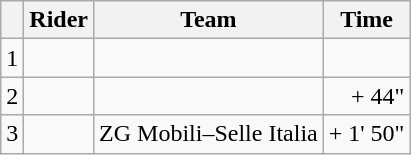<table class="wikitable">
<tr>
<th></th>
<th>Rider</th>
<th>Team</th>
<th>Time</th>
</tr>
<tr>
<td style="text-align:center;">1</td>
<td> </td>
<td></td>
<td align=right></td>
</tr>
<tr>
<td style="text-align:center;">2</td>
<td> </td>
<td></td>
<td align=right>+ 44"</td>
</tr>
<tr>
<td style="text-align:center;">3</td>
<td></td>
<td>ZG Mobili–Selle Italia</td>
<td align=right>+ 1' 50"</td>
</tr>
</table>
